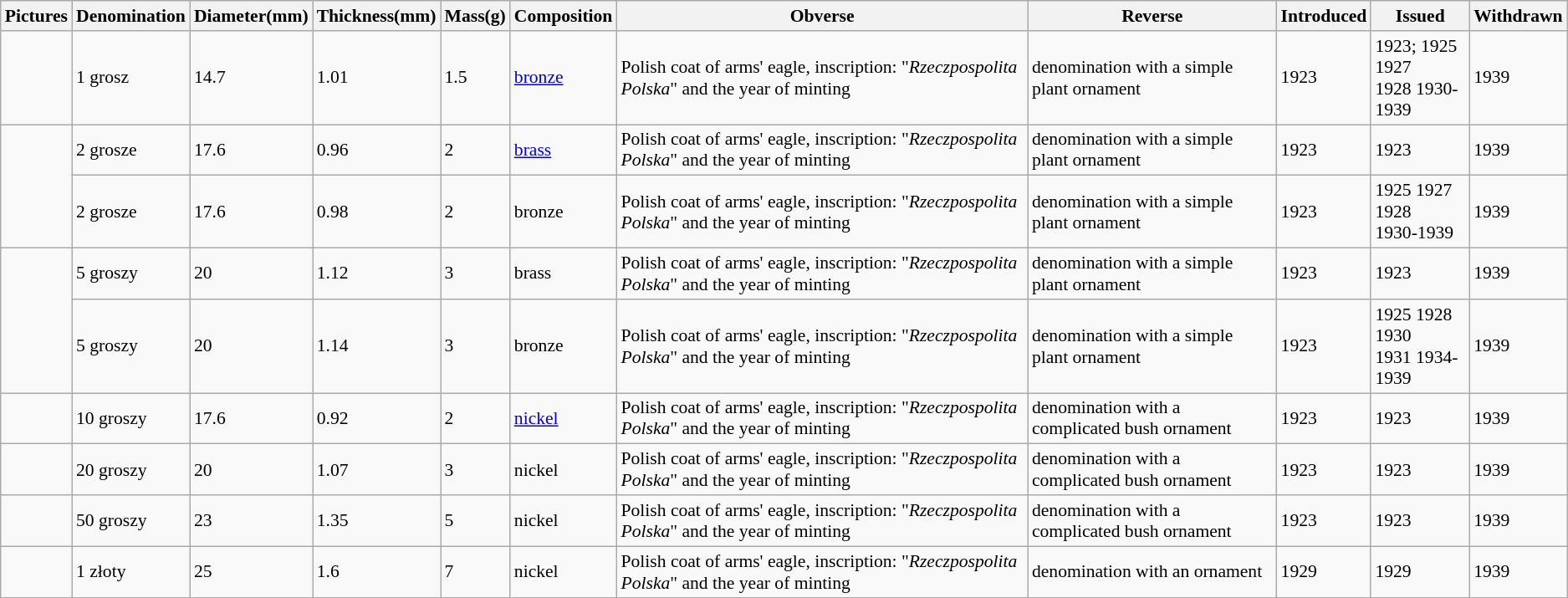<table class="wikitable sortable" style="font-size: 90%">
<tr>
<th>Pictures</th>
<th>Denomination</th>
<th>Diameter(mm)</th>
<th>Thickness(mm)</th>
<th>Mass(g)</th>
<th>Composition</th>
<th>Obverse</th>
<th>Reverse</th>
<th>Introduced</th>
<th>Issued</th>
<th>Withdrawn</th>
</tr>
<tr>
<td></td>
<td>1 grosz</td>
<td>14.7</td>
<td>1.01</td>
<td>1.5</td>
<td><a href='#'>bronze</a></td>
<td>Polish coat of arms' eagle, inscription: "<em>Rzeczpospolita Polska</em>" and the year of minting</td>
<td>denomination with a simple plant ornament</td>
<td>1923</td>
<td>1923; 1925 1927<br>1928 1930-1939</td>
<td>1939</td>
</tr>
<tr>
<td rowspan="2"></td>
<td>2 grosze</td>
<td>17.6</td>
<td>0.96</td>
<td>2</td>
<td><a href='#'>brass</a></td>
<td>Polish coat of arms' eagle, inscription: "<em>Rzeczpospolita Polska</em>" and the year of minting</td>
<td>denomination with a simple plant ornament</td>
<td>1923</td>
<td>1923</td>
<td>1939</td>
</tr>
<tr>
<td>2 grosze</td>
<td>17.6</td>
<td>0.98</td>
<td>2</td>
<td>bronze</td>
<td>Polish coat of arms' eagle, inscription: "<em>Rzeczpospolita Polska</em>" and the year of minting</td>
<td>denomination with a simple plant ornament</td>
<td>1923</td>
<td>1925 1927 1928<br>1930-1939</td>
<td>1939</td>
</tr>
<tr>
<td rowspan="2"></td>
<td>5 groszy</td>
<td>20</td>
<td>1.12</td>
<td>3</td>
<td>brass</td>
<td>Polish coat of arms' eagle, inscription: "<em>Rzeczpospolita Polska</em>" and the year of minting</td>
<td>denomination with a simple plant ornament</td>
<td>1923</td>
<td>1923</td>
<td>1939</td>
</tr>
<tr>
<td>5 groszy</td>
<td>20</td>
<td>1.14</td>
<td>3</td>
<td>bronze</td>
<td>Polish coat of arms' eagle, inscription: "<em>Rzeczpospolita Polska</em>" and the year of minting</td>
<td>denomination with a simple plant ornament</td>
<td>1923</td>
<td>1925 1928 1930<br>1931 1934-1939</td>
<td>1939</td>
</tr>
<tr>
<td> </td>
<td>10 groszy</td>
<td>17.6</td>
<td>0.92</td>
<td>2</td>
<td><a href='#'>nickel</a></td>
<td>Polish coat of arms' eagle, inscription: "<em>Rzeczpospolita Polska</em>" and the year of minting</td>
<td>denomination with a complicated bush ornament</td>
<td>1923</td>
<td>1923</td>
<td>1939</td>
</tr>
<tr>
<td></td>
<td>20 groszy</td>
<td>20</td>
<td>1.07</td>
<td>3</td>
<td>nickel</td>
<td>Polish coat of arms' eagle, inscription: "<em>Rzeczpospolita Polska</em>" and the year of minting</td>
<td>denomination with a complicated bush ornament</td>
<td>1923</td>
<td>1923</td>
<td>1939</td>
</tr>
<tr>
<td></td>
<td>50 groszy</td>
<td>23</td>
<td>1.35</td>
<td>5</td>
<td>nickel</td>
<td>Polish coat of arms' eagle, inscription: "<em>Rzeczpospolita Polska</em>" and the year of minting</td>
<td>denomination with a complicated bush ornament</td>
<td>1923</td>
<td>1923</td>
<td>1939</td>
</tr>
<tr>
<td></td>
<td>1 złoty</td>
<td>25</td>
<td>1.6</td>
<td>7</td>
<td>nickel</td>
<td>Polish coat of arms' eagle, inscription: "<em>Rzeczpospolita Polska</em>" and the year of minting</td>
<td>denomination with an ornament</td>
<td>1929</td>
<td>1929</td>
<td>1939</td>
</tr>
</table>
